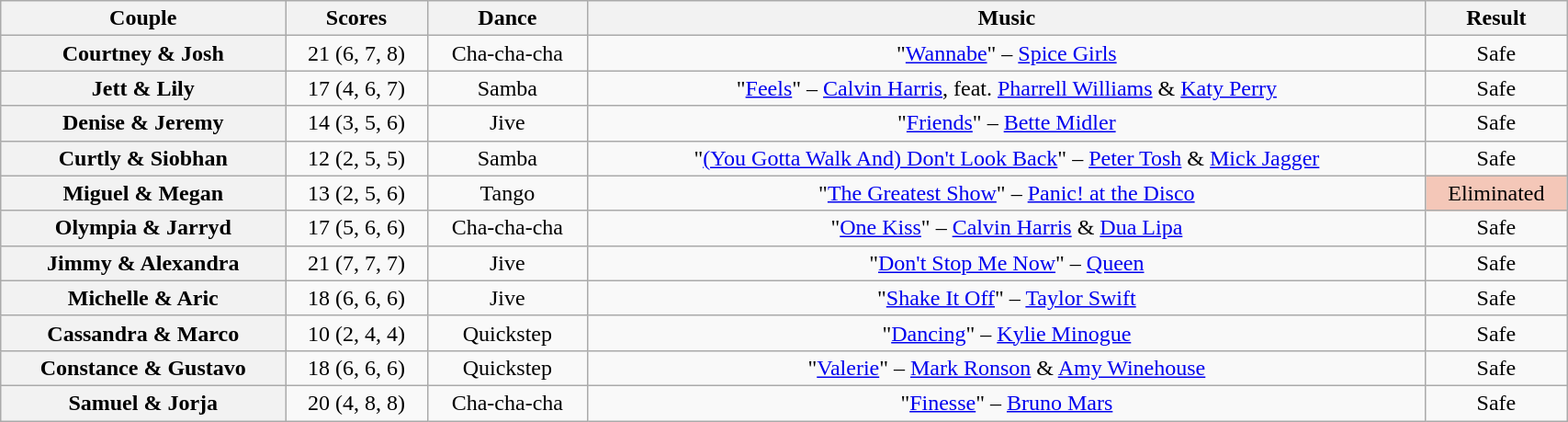<table class="wikitable sortable" style="text-align:center; width: 90%">
<tr>
<th scope="col">Couple</th>
<th scope="col">Scores</th>
<th scope="col" class="unsortable">Dance</th>
<th scope="col" class="unsortable">Music</th>
<th scope="col" class="unsortable">Result</th>
</tr>
<tr>
<th scope="row">Courtney & Josh</th>
<td>21 (6, 7, 8)</td>
<td>Cha-cha-cha</td>
<td>"<a href='#'>Wannabe</a>" – <a href='#'>Spice Girls</a></td>
<td>Safe</td>
</tr>
<tr>
<th scope="row">Jett & Lily</th>
<td>17 (4, 6, 7)</td>
<td>Samba</td>
<td>"<a href='#'>Feels</a>" – <a href='#'>Calvin Harris</a>, feat. <a href='#'>Pharrell Williams</a> & <a href='#'>Katy Perry</a></td>
<td>Safe</td>
</tr>
<tr>
<th scope="row">Denise & Jeremy</th>
<td>14 (3, 5, 6)</td>
<td>Jive</td>
<td>"<a href='#'>Friends</a>" – <a href='#'>Bette Midler</a></td>
<td>Safe</td>
</tr>
<tr>
<th scope="row">Curtly & Siobhan</th>
<td>12 (2, 5, 5)</td>
<td>Samba</td>
<td>"<a href='#'>(You Gotta Walk And) Don't Look Back</a>" – <a href='#'>Peter Tosh</a> & <a href='#'>Mick Jagger</a></td>
<td>Safe</td>
</tr>
<tr>
<th scope="row">Miguel & Megan</th>
<td>13 (2, 5, 6)</td>
<td>Tango</td>
<td>"<a href='#'>The Greatest Show</a>" – <a href='#'>Panic! at the Disco</a></td>
<td bgcolor="f4c7b8">Eliminated</td>
</tr>
<tr>
<th scope="row">Olympia & Jarryd</th>
<td>17 (5, 6, 6)</td>
<td>Cha-cha-cha</td>
<td>"<a href='#'>One Kiss</a>" – <a href='#'>Calvin Harris</a> & <a href='#'>Dua Lipa</a></td>
<td>Safe</td>
</tr>
<tr>
<th scope="row">Jimmy & Alexandra</th>
<td>21 (7, 7, 7)</td>
<td>Jive</td>
<td>"<a href='#'>Don't Stop Me Now</a>" – <a href='#'>Queen</a></td>
<td>Safe</td>
</tr>
<tr>
<th scope="row">Michelle & Aric</th>
<td>18 (6, 6, 6)</td>
<td>Jive</td>
<td>"<a href='#'>Shake It Off</a>" – <a href='#'>Taylor Swift</a></td>
<td>Safe</td>
</tr>
<tr>
<th scope="row">Cassandra & Marco</th>
<td>10 (2, 4, 4)</td>
<td>Quickstep</td>
<td>"<a href='#'>Dancing</a>"  – <a href='#'>Kylie Minogue</a></td>
<td>Safe</td>
</tr>
<tr>
<th scope="row">Constance & Gustavo</th>
<td>18 (6, 6, 6)</td>
<td>Quickstep</td>
<td>"<a href='#'>Valerie</a>" – <a href='#'>Mark Ronson</a> & <a href='#'>Amy Winehouse</a></td>
<td>Safe</td>
</tr>
<tr>
<th scope="row">Samuel & Jorja</th>
<td>20 (4, 8, 8)</td>
<td>Cha-cha-cha</td>
<td>"<a href='#'>Finesse</a>" – <a href='#'>Bruno Mars</a></td>
<td>Safe</td>
</tr>
</table>
